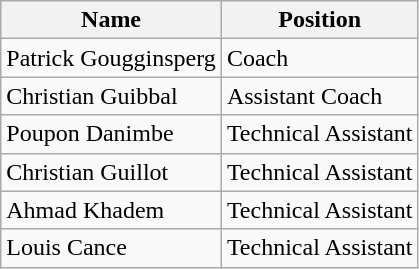<table class="wikitable">
<tr>
<th>Name</th>
<th>Position</th>
</tr>
<tr>
<td>Patrick Gougginsperg</td>
<td>Coach</td>
</tr>
<tr>
<td>Christian Guibbal</td>
<td>Assistant Coach</td>
</tr>
<tr>
<td>Poupon Danimbe</td>
<td>Technical Assistant</td>
</tr>
<tr>
<td>Christian Guillot</td>
<td>Technical Assistant</td>
</tr>
<tr>
<td>Ahmad Khadem</td>
<td>Technical Assistant</td>
</tr>
<tr>
<td>Louis Cance</td>
<td>Technical Assistant</td>
</tr>
</table>
